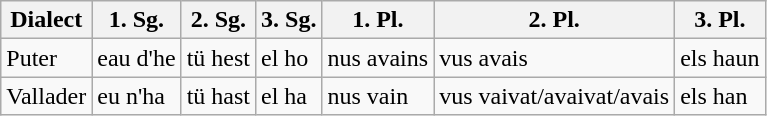<table class="wikitable">
<tr>
<th>Dialect</th>
<th>1. Sg.</th>
<th>2. Sg.</th>
<th>3. Sg.</th>
<th>1. Pl.</th>
<th>2. Pl.</th>
<th>3. Pl.</th>
</tr>
<tr>
<td>Puter</td>
<td>eau d'he</td>
<td>tü hest</td>
<td>el ho</td>
<td>nus avains</td>
<td>vus avais</td>
<td>els haun</td>
</tr>
<tr>
<td>Vallader</td>
<td>eu n'ha</td>
<td>tü hast</td>
<td>el ha</td>
<td>nus vain</td>
<td>vus vaivat/avaivat/avais</td>
<td>els han</td>
</tr>
</table>
